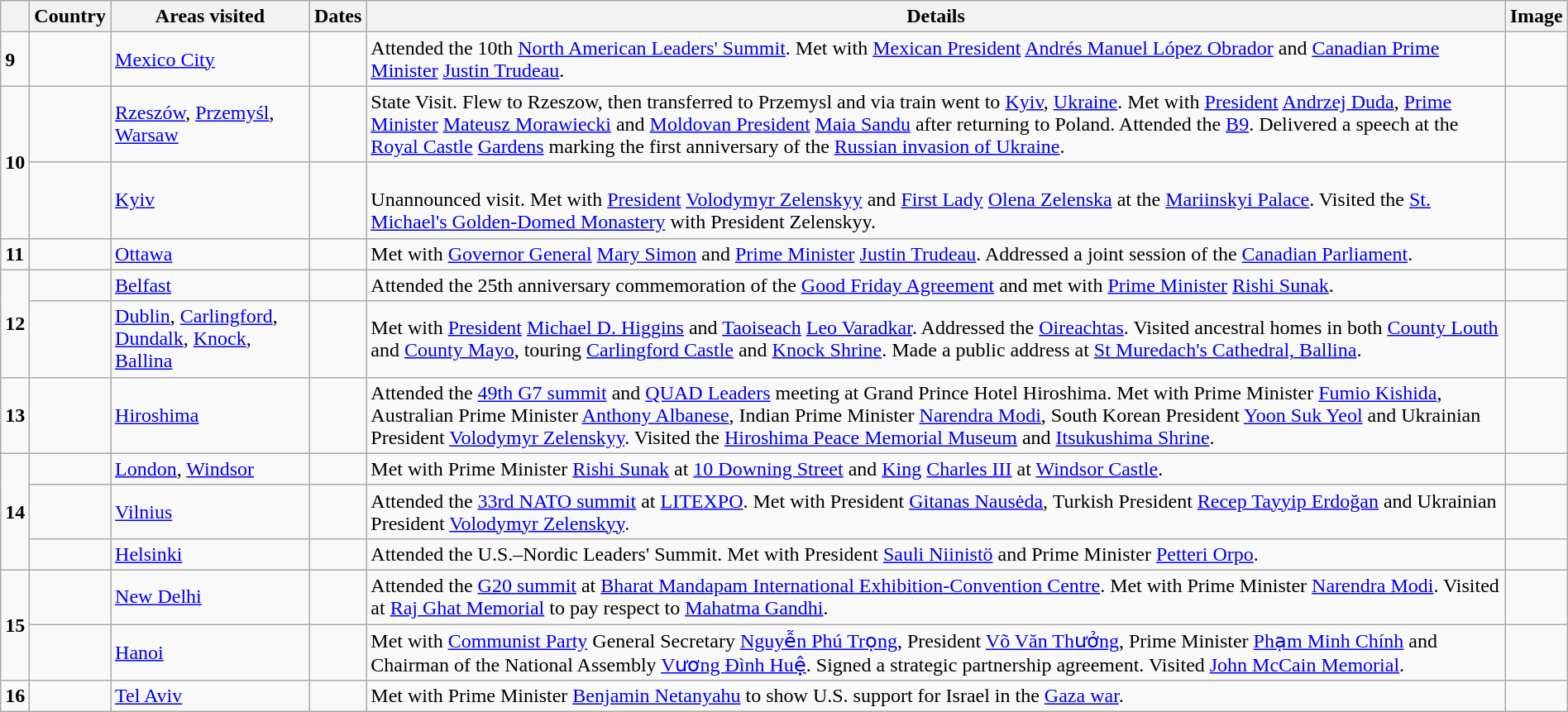<table class="wikitable sortable" style="margin: 1em auto 1em auto">
<tr>
<th></th>
<th>Country</th>
<th>Areas visited</th>
<th>Dates</th>
<th class="unsortable">Details</th>
<th class="unsortable">Image</th>
</tr>
<tr>
<td><strong>9</strong></td>
<td></td>
<td><a href='#'>Mexico City</a></td>
<td></td>
<td>Attended the 10th <a href='#'>North American Leaders' Summit</a>. Met with <a href='#'>Mexican President</a> <a href='#'>Andrés Manuel López Obrador</a> and <a href='#'>Canadian Prime Minister</a> <a href='#'>Justin Trudeau</a>.</td>
<td></td>
</tr>
<tr>
<td rowspan=2><strong>10</strong></td>
<td></td>
<td><a href='#'>Rzeszów</a>, <a href='#'>Przemyśl</a>, <a href='#'>Warsaw</a></td>
<td></td>
<td>State Visit. Flew to Rzeszow, then transferred to Przemysl and via train went to <a href='#'>Kyiv</a>, <a href='#'>Ukraine</a>. Met with <a href='#'>President</a> <a href='#'>Andrzej Duda</a>, <a href='#'>Prime Minister</a> <a href='#'>Mateusz Morawiecki</a> and <a href='#'>Moldovan President</a> <a href='#'>Maia Sandu</a> after returning to Poland. Attended the <a href='#'>B9</a>. Delivered a speech at the <a href='#'>Royal Castle</a> <a href='#'>Gardens</a> marking the first anniversary of the <a href='#'>Russian invasion of Ukraine</a>.</td>
<td></td>
</tr>
<tr>
<td></td>
<td><a href='#'>Kyiv</a></td>
<td></td>
<td><br>Unannounced visit. Met with <a href='#'>President</a> <a href='#'>Volodymyr Zelenskyy</a> and <a href='#'>First Lady</a> <a href='#'>Olena Zelenska</a> at the <a href='#'>Mariinskyi Palace</a>. Visited the <a href='#'>St. Michael's Golden-Domed Monastery</a> with President Zelenskyy.</td>
<td></td>
</tr>
<tr>
<td><strong>11</strong></td>
<td></td>
<td><a href='#'>Ottawa</a></td>
<td></td>
<td>Met with <a href='#'>Governor General</a> <a href='#'>Mary Simon</a> and <a href='#'>Prime Minister</a> <a href='#'>Justin Trudeau</a>. Addressed a joint session of the <a href='#'>Canadian Parliament</a>.</td>
<td></td>
</tr>
<tr>
<td rowspan="2"><strong>12</strong></td>
<td></td>
<td><a href='#'>Belfast</a></td>
<td></td>
<td>Attended the 25th anniversary commemoration of the <a href='#'>Good Friday Agreement</a> and met with <a href='#'>Prime Minister</a> <a href='#'>Rishi Sunak</a>.</td>
<td></td>
</tr>
<tr>
<td></td>
<td><a href='#'>Dublin</a>, <a href='#'>Carlingford</a>, <a href='#'>Dundalk</a>, <a href='#'>Knock</a>, <a href='#'>Ballina</a></td>
<td></td>
<td>Met with <a href='#'>President</a> <a href='#'>Michael D. Higgins</a> and <a href='#'>Taoiseach</a> <a href='#'>Leo Varadkar</a>. Addressed the <a href='#'>Oireachtas</a>. Visited ancestral homes in both <a href='#'>County Louth</a> and <a href='#'>County Mayo</a>, touring <a href='#'>Carlingford Castle</a> and <a href='#'>Knock Shrine</a>. Made a public address at <a href='#'>St Muredach's Cathedral, Ballina</a>.</td>
<td></td>
</tr>
<tr>
<td><strong>13</strong></td>
<td></td>
<td><a href='#'>Hiroshima</a></td>
<td></td>
<td>Attended the <a href='#'>49th G7 summit</a> and <a href='#'>QUAD Leaders</a> meeting at Grand Prince Hotel Hiroshima. Met with Prime Minister <a href='#'>Fumio Kishida</a>, Australian Prime Minister <a href='#'>Anthony Albanese</a>, Indian Prime Minister <a href='#'>Narendra Modi</a>, South Korean President <a href='#'>Yoon Suk Yeol</a> and Ukrainian President <a href='#'>Volodymyr Zelenskyy</a>. Visited the <a href='#'>Hiroshima Peace Memorial Museum</a> and <a href='#'>Itsukushima Shrine</a>.</td>
<td></td>
</tr>
<tr>
<td rowspan="3"><strong>14</strong></td>
<td></td>
<td><a href='#'>London</a>, <a href='#'>Windsor</a></td>
<td></td>
<td>Met with Prime Minister <a href='#'>Rishi Sunak</a> at <a href='#'>10 Downing Street</a> and <a href='#'>King</a> <a href='#'>Charles III</a> at <a href='#'>Windsor Castle</a>.</td>
<td></td>
</tr>
<tr>
<td></td>
<td><a href='#'>Vilnius</a></td>
<td></td>
<td>Attended the <a href='#'>33rd NATO summit</a> at <a href='#'>LITEXPO</a>. Met with President <a href='#'>Gitanas Nausėda</a>, Turkish President <a href='#'>Recep Tayyip Erdoğan</a> and Ukrainian President <a href='#'>Volodymyr Zelenskyy</a>.</td>
<td></td>
</tr>
<tr>
<td></td>
<td><a href='#'>Helsinki</a></td>
<td></td>
<td>Attended the U.S.–Nordic Leaders' Summit. Met with President <a href='#'>Sauli Niinistö</a> and Prime Minister <a href='#'>Petteri Orpo</a>.</td>
<td></td>
</tr>
<tr>
<td rowspan="2"><strong>15</strong></td>
<td></td>
<td><a href='#'>New Delhi</a></td>
<td></td>
<td>Attended the <a href='#'>G20 summit</a> at <a href='#'>Bharat Mandapam International Exhibition-Convention Centre</a>. Met with Prime Minister <a href='#'>Narendra Modi</a>. Visited at <a href='#'>Raj Ghat Memorial</a> to pay respect to <a href='#'>Mahatma Gandhi</a>.</td>
<td></td>
</tr>
<tr>
<td></td>
<td><a href='#'>Hanoi</a></td>
<td></td>
<td>Met with <a href='#'>Communist Party</a> General Secretary <a href='#'>Nguyễn Phú Trọng</a>, President <a href='#'>Võ Văn Thưởng</a>, Prime Minister <a href='#'>Phạm Minh Chính</a> and Chairman of the National Assembly <a href='#'>Vương Đình Huệ</a>. Signed a strategic partnership agreement. Visited <a href='#'>John McCain Memorial</a>.</td>
<td></td>
</tr>
<tr>
<td><strong>16</strong></td>
<td></td>
<td><a href='#'>Tel Aviv</a></td>
<td></td>
<td>Met with Prime Minister <a href='#'>Benjamin Netanyahu</a> to show U.S. support for Israel in the <a href='#'>Gaza war</a>.</td>
<td></td>
</tr>
</table>
